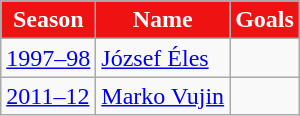<table class="wikitable">
<tr>
<th style="color:#FFFFFF; background:#EE1212">Season</th>
<th style="color:#FFFFFF; background:#EE1212">Name</th>
<th style="color:#FFFFFF; background:#EE1212">Goals</th>
</tr>
<tr>
<td><a href='#'>1997–98</a></td>
<td> <a href='#'>József Éles</a></td>
<td></td>
</tr>
<tr>
<td><a href='#'>2011–12</a></td>
<td> <a href='#'>Marko Vujin</a></td>
<td></td>
</tr>
</table>
